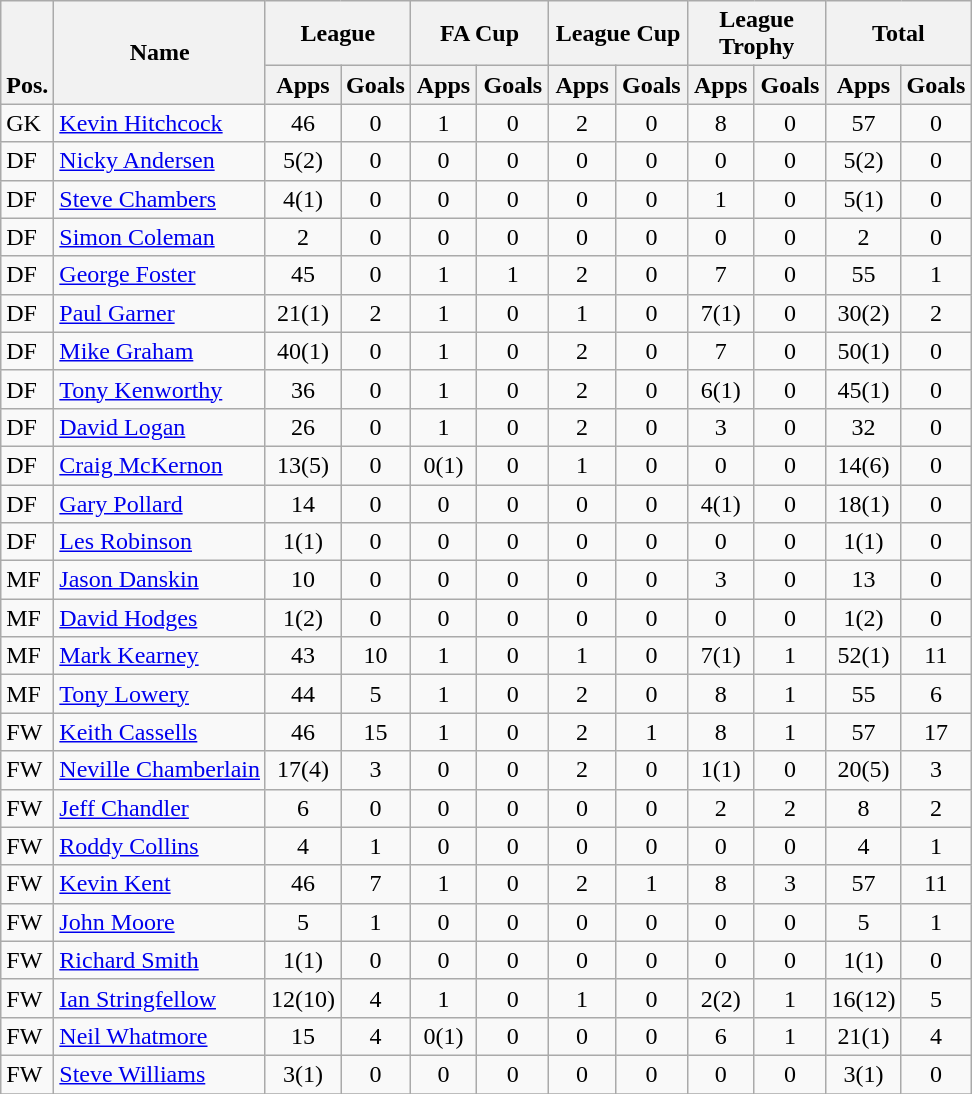<table class="wikitable" style="text-align:center">
<tr>
<th rowspan="2" valign="bottom">Pos.</th>
<th rowspan="2">Name</th>
<th colspan="2" width="85">League</th>
<th colspan="2" width="85">FA Cup</th>
<th colspan="2" width="85">League Cup</th>
<th colspan="2" width="85">League Trophy</th>
<th colspan="2" width="85">Total</th>
</tr>
<tr>
<th>Apps</th>
<th>Goals</th>
<th>Apps</th>
<th>Goals</th>
<th>Apps</th>
<th>Goals</th>
<th>Apps</th>
<th>Goals</th>
<th>Apps</th>
<th>Goals</th>
</tr>
<tr>
<td align="left">GK</td>
<td align="left"> <a href='#'>Kevin Hitchcock</a></td>
<td>46</td>
<td>0</td>
<td>1</td>
<td>0</td>
<td>2</td>
<td>0</td>
<td>8</td>
<td>0</td>
<td>57</td>
<td>0</td>
</tr>
<tr>
<td align="left">DF</td>
<td align="left"> <a href='#'>Nicky Andersen</a></td>
<td>5(2)</td>
<td>0</td>
<td>0</td>
<td>0</td>
<td>0</td>
<td>0</td>
<td>0</td>
<td>0</td>
<td>5(2)</td>
<td>0</td>
</tr>
<tr>
<td align="left">DF</td>
<td align="left"> <a href='#'>Steve Chambers</a></td>
<td>4(1)</td>
<td>0</td>
<td>0</td>
<td>0</td>
<td>0</td>
<td>0</td>
<td>1</td>
<td>0</td>
<td>5(1)</td>
<td>0</td>
</tr>
<tr>
<td align="left">DF</td>
<td align="left"> <a href='#'>Simon Coleman</a></td>
<td>2</td>
<td>0</td>
<td>0</td>
<td>0</td>
<td>0</td>
<td>0</td>
<td>0</td>
<td>0</td>
<td>2</td>
<td>0</td>
</tr>
<tr>
<td align="left">DF</td>
<td align="left"> <a href='#'>George Foster</a></td>
<td>45</td>
<td>0</td>
<td>1</td>
<td>1</td>
<td>2</td>
<td>0</td>
<td>7</td>
<td>0</td>
<td>55</td>
<td>1</td>
</tr>
<tr>
<td align="left">DF</td>
<td align="left"> <a href='#'>Paul Garner</a></td>
<td>21(1)</td>
<td>2</td>
<td>1</td>
<td>0</td>
<td>1</td>
<td>0</td>
<td>7(1)</td>
<td>0</td>
<td>30(2)</td>
<td>2</td>
</tr>
<tr>
<td align="left">DF</td>
<td align="left"> <a href='#'>Mike Graham</a></td>
<td>40(1)</td>
<td>0</td>
<td>1</td>
<td>0</td>
<td>2</td>
<td>0</td>
<td>7</td>
<td>0</td>
<td>50(1)</td>
<td>0</td>
</tr>
<tr>
<td align="left">DF</td>
<td align="left"> <a href='#'>Tony Kenworthy</a></td>
<td>36</td>
<td>0</td>
<td>1</td>
<td>0</td>
<td>2</td>
<td>0</td>
<td>6(1)</td>
<td>0</td>
<td>45(1)</td>
<td>0</td>
</tr>
<tr>
<td align="left">DF</td>
<td align="left"> <a href='#'>David Logan</a></td>
<td>26</td>
<td>0</td>
<td>1</td>
<td>0</td>
<td>2</td>
<td>0</td>
<td>3</td>
<td>0</td>
<td>32</td>
<td>0</td>
</tr>
<tr>
<td align="left">DF</td>
<td align="left"> <a href='#'>Craig McKernon</a></td>
<td>13(5)</td>
<td>0</td>
<td>0(1)</td>
<td>0</td>
<td>1</td>
<td>0</td>
<td>0</td>
<td>0</td>
<td>14(6)</td>
<td>0</td>
</tr>
<tr>
<td align="left">DF</td>
<td align="left"> <a href='#'>Gary Pollard</a></td>
<td>14</td>
<td>0</td>
<td>0</td>
<td>0</td>
<td>0</td>
<td>0</td>
<td>4(1)</td>
<td>0</td>
<td>18(1)</td>
<td>0</td>
</tr>
<tr>
<td align="left">DF</td>
<td align="left"> <a href='#'>Les Robinson</a></td>
<td>1(1)</td>
<td>0</td>
<td>0</td>
<td>0</td>
<td>0</td>
<td>0</td>
<td>0</td>
<td>0</td>
<td>1(1)</td>
<td>0</td>
</tr>
<tr>
<td align="left">MF</td>
<td align="left"> <a href='#'>Jason Danskin</a></td>
<td>10</td>
<td>0</td>
<td>0</td>
<td>0</td>
<td>0</td>
<td>0</td>
<td>3</td>
<td>0</td>
<td>13</td>
<td>0</td>
</tr>
<tr>
<td align="left">MF</td>
<td align="left"> <a href='#'>David Hodges</a></td>
<td>1(2)</td>
<td>0</td>
<td>0</td>
<td>0</td>
<td>0</td>
<td>0</td>
<td>0</td>
<td>0</td>
<td>1(2)</td>
<td>0</td>
</tr>
<tr>
<td align="left">MF</td>
<td align="left"> <a href='#'>Mark Kearney</a></td>
<td>43</td>
<td>10</td>
<td>1</td>
<td>0</td>
<td>1</td>
<td>0</td>
<td>7(1)</td>
<td>1</td>
<td>52(1)</td>
<td>11</td>
</tr>
<tr>
<td align="left">MF</td>
<td align="left"> <a href='#'>Tony Lowery</a></td>
<td>44</td>
<td>5</td>
<td>1</td>
<td>0</td>
<td>2</td>
<td>0</td>
<td>8</td>
<td>1</td>
<td>55</td>
<td>6</td>
</tr>
<tr>
<td align="left">FW</td>
<td align="left"> <a href='#'>Keith Cassells</a></td>
<td>46</td>
<td>15</td>
<td>1</td>
<td>0</td>
<td>2</td>
<td>1</td>
<td>8</td>
<td>1</td>
<td>57</td>
<td>17</td>
</tr>
<tr>
<td align="left">FW</td>
<td align="left"> <a href='#'>Neville Chamberlain</a></td>
<td>17(4)</td>
<td>3</td>
<td>0</td>
<td>0</td>
<td>2</td>
<td>0</td>
<td>1(1)</td>
<td>0</td>
<td>20(5)</td>
<td>3</td>
</tr>
<tr>
<td align="left">FW</td>
<td align="left"> <a href='#'>Jeff Chandler</a></td>
<td>6</td>
<td>0</td>
<td>0</td>
<td>0</td>
<td>0</td>
<td>0</td>
<td>2</td>
<td>2</td>
<td>8</td>
<td>2</td>
</tr>
<tr>
<td align="left">FW</td>
<td align="left"> <a href='#'>Roddy Collins</a></td>
<td>4</td>
<td>1</td>
<td>0</td>
<td>0</td>
<td>0</td>
<td>0</td>
<td>0</td>
<td>0</td>
<td>4</td>
<td>1</td>
</tr>
<tr>
<td align="left">FW</td>
<td align="left"> <a href='#'>Kevin Kent</a></td>
<td>46</td>
<td>7</td>
<td>1</td>
<td>0</td>
<td>2</td>
<td>1</td>
<td>8</td>
<td>3</td>
<td>57</td>
<td>11</td>
</tr>
<tr>
<td align="left">FW</td>
<td align="left"> <a href='#'>John Moore</a></td>
<td>5</td>
<td>1</td>
<td>0</td>
<td>0</td>
<td>0</td>
<td>0</td>
<td>0</td>
<td>0</td>
<td>5</td>
<td>1</td>
</tr>
<tr>
<td align="left">FW</td>
<td align="left"> <a href='#'>Richard Smith</a></td>
<td>1(1)</td>
<td>0</td>
<td>0</td>
<td>0</td>
<td>0</td>
<td>0</td>
<td>0</td>
<td>0</td>
<td>1(1)</td>
<td>0</td>
</tr>
<tr>
<td align="left">FW</td>
<td align="left"> <a href='#'>Ian Stringfellow</a></td>
<td>12(10)</td>
<td>4</td>
<td>1</td>
<td>0</td>
<td>1</td>
<td>0</td>
<td>2(2)</td>
<td>1</td>
<td>16(12)</td>
<td>5</td>
</tr>
<tr>
<td align="left">FW</td>
<td align="left"> <a href='#'>Neil Whatmore</a></td>
<td>15</td>
<td>4</td>
<td>0(1)</td>
<td>0</td>
<td>0</td>
<td>0</td>
<td>6</td>
<td>1</td>
<td>21(1)</td>
<td>4</td>
</tr>
<tr>
<td align="left">FW</td>
<td align="left"> <a href='#'>Steve Williams</a></td>
<td>3(1)</td>
<td>0</td>
<td>0</td>
<td>0</td>
<td>0</td>
<td>0</td>
<td>0</td>
<td>0</td>
<td>3(1)</td>
<td>0</td>
</tr>
<tr>
</tr>
</table>
